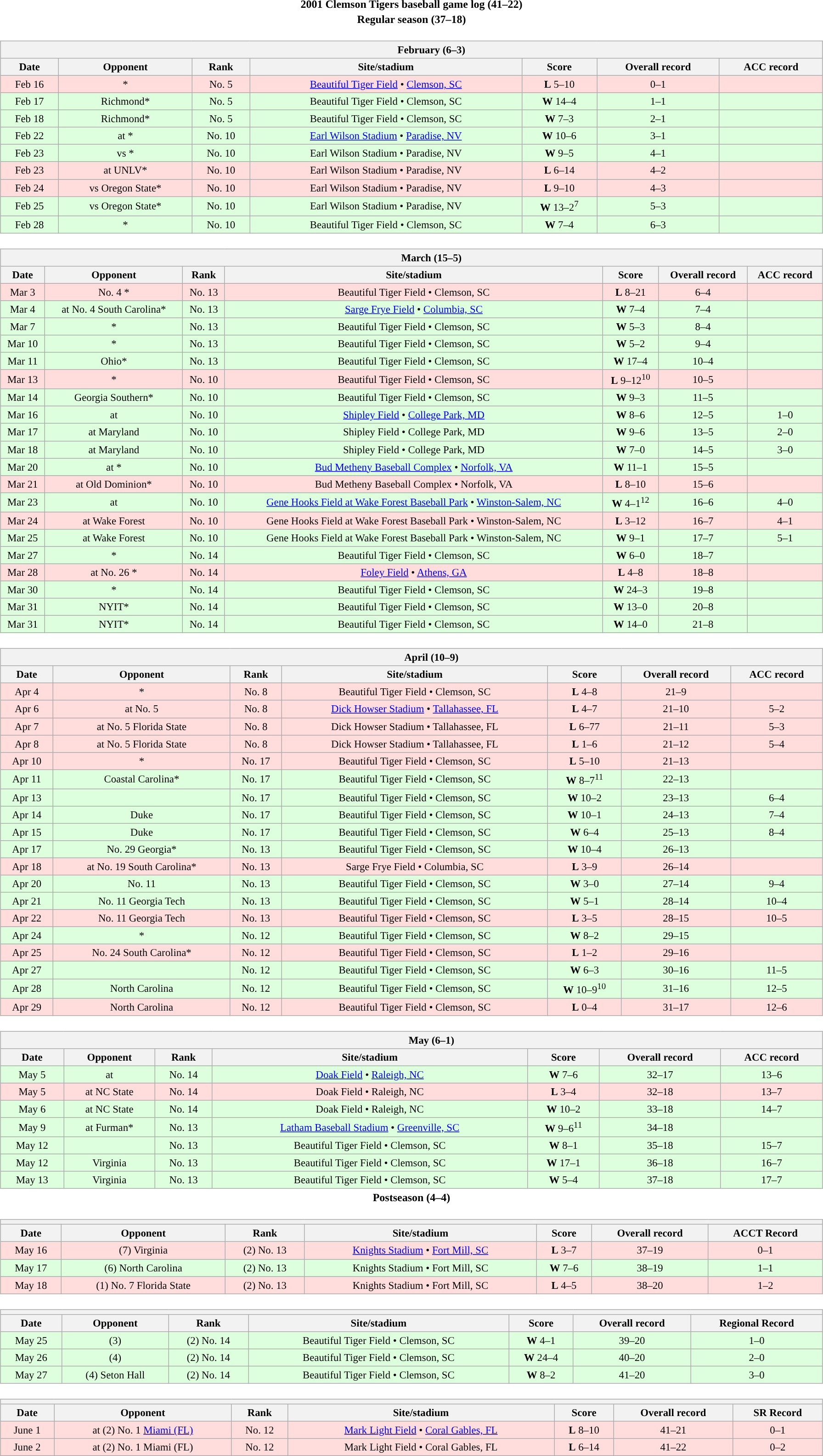<table class="toccolours" width=95% style="clear:both; margin:1.5em auto; text-align:center;">
<tr>
<th colspan=2>2001 Clemson Tigers baseball game log (41–22)</th>
</tr>
<tr>
<th colspan=2>Regular season (37–18)</th>
</tr>
<tr valign="top">
<td><br><table class="wikitable collapsible collapsed" style="margin:auto; width:100%; text-align:center; font-size:95%">
<tr>
<th colspan=12 style="padding-left:4em;">February (6–3)</th>
</tr>
<tr>
<th>Date</th>
<th>Opponent</th>
<th>Rank</th>
<th>Site/stadium</th>
<th>Score</th>
<th>Overall record</th>
<th>ACC record</th>
</tr>
<tr bgcolor=#ffdddd>
<td>Feb 16</td>
<td>*</td>
<td>No. 5</td>
<td><a href='#'>Beautiful Tiger Field</a> • <a href='#'>Clemson, SC</a></td>
<td><strong>L</strong> 5–10</td>
<td>0–1</td>
<td></td>
</tr>
<tr bgcolor=#ddffdd>
<td>Feb 17</td>
<td>Richmond*</td>
<td>No. 5</td>
<td>Beautiful Tiger Field • Clemson, SC</td>
<td><strong>W</strong> 14–4</td>
<td>1–1</td>
<td></td>
</tr>
<tr bgcolor=#ddffdd>
<td>Feb 18</td>
<td>Richmond*</td>
<td>No. 5</td>
<td>Beautiful Tiger Field • Clemson, SC</td>
<td><strong>W</strong> 7–3</td>
<td>2–1</td>
<td></td>
</tr>
<tr bgcolor=#ddffdd>
<td>Feb 22</td>
<td>at *</td>
<td>No. 10</td>
<td><a href='#'>Earl Wilson Stadium</a> • <a href='#'>Paradise, NV</a></td>
<td><strong>W</strong> 10–6</td>
<td>3–1</td>
<td></td>
</tr>
<tr bgcolor=#ddffdd>
<td>Feb 23</td>
<td>vs *</td>
<td>No. 10</td>
<td>Earl Wilson Stadium • Paradise, NV</td>
<td><strong>W</strong> 9–5</td>
<td>4–1</td>
<td></td>
</tr>
<tr bgcolor=#ffdddd>
<td>Feb 23</td>
<td>at UNLV*</td>
<td>No. 10</td>
<td>Earl Wilson Stadium • Paradise, NV</td>
<td><strong>L</strong> 6–14</td>
<td>4–2</td>
<td></td>
</tr>
<tr bgcolor=#ffdddd>
<td>Feb 24</td>
<td>vs Oregon State*</td>
<td>No. 10</td>
<td>Earl Wilson Stadium • Paradise, NV</td>
<td><strong>L</strong> 9–10</td>
<td>4–3</td>
<td></td>
</tr>
<tr bgcolor=#ddffdd>
<td>Feb 25</td>
<td>vs Oregon State*</td>
<td>No. 10</td>
<td>Earl Wilson Stadium • Paradise, NV</td>
<td><strong>W</strong> 13–2<sup>7</sup></td>
<td>5–3</td>
<td></td>
</tr>
<tr bgcolor=#ddffdd>
<td>Feb 28</td>
<td>*</td>
<td>No. 10</td>
<td>Beautiful Tiger Field • Clemson, SC</td>
<td><strong>W</strong> 7–4</td>
<td>6–3</td>
<td></td>
</tr>
</table>
</td>
</tr>
<tr>
<td><br><table class="wikitable collapsible collapsed" style="margin:auto; width:100%; text-align:center; font-size:95%">
<tr>
<th colspan=12 style="padding-left:4em;">March (15–5)</th>
</tr>
<tr>
<th>Date</th>
<th>Opponent</th>
<th>Rank</th>
<th>Site/stadium</th>
<th>Score</th>
<th>Overall record</th>
<th>ACC record</th>
</tr>
<tr bgcolor=#ffdddd>
<td>Mar 3</td>
<td>No. 4 *</td>
<td>No. 13</td>
<td>Beautiful Tiger Field • Clemson, SC</td>
<td><strong>L</strong> 8–21</td>
<td>6–4</td>
<td></td>
</tr>
<tr bgcolor=#ddffdd>
<td>Mar 4</td>
<td>at No. 4 South Carolina*</td>
<td>No. 13</td>
<td><a href='#'>Sarge Frye Field</a> • <a href='#'>Columbia, SC</a></td>
<td><strong>W</strong> 7–4</td>
<td>7–4</td>
<td></td>
</tr>
<tr bgcolor=#ddffdd>
<td>Mar 7</td>
<td>*</td>
<td>No. 13</td>
<td>Beautiful Tiger Field • Clemson, SC</td>
<td><strong>W</strong> 5–3</td>
<td>8–4</td>
<td></td>
</tr>
<tr bgcolor=#ddffdd>
<td>Mar 10</td>
<td>*</td>
<td>No. 13</td>
<td>Beautiful Tiger Field • Clemson, SC</td>
<td><strong>W</strong> 5–2</td>
<td>9–4</td>
<td></td>
</tr>
<tr bgcolor=#ddffdd>
<td>Mar 11</td>
<td>Ohio*</td>
<td>No. 13</td>
<td>Beautiful Tiger Field • Clemson, SC</td>
<td><strong>W</strong> 17–4</td>
<td>10–4</td>
<td></td>
</tr>
<tr bgcolor=#ffdddd>
<td>Mar 13</td>
<td>*</td>
<td>No. 10</td>
<td>Beautiful Tiger Field • Clemson, SC</td>
<td><strong>L</strong> 9–12<sup>10</sup></td>
<td>10–5</td>
<td></td>
</tr>
<tr bgcolor=#ddffdd>
<td>Mar 14</td>
<td>Georgia Southern*</td>
<td>No. 10</td>
<td>Beautiful Tiger Field • Clemson, SC</td>
<td><strong>W</strong> 9–3</td>
<td>11–5</td>
<td></td>
</tr>
<tr bgcolor=#ddffdd>
<td>Mar 16</td>
<td>at </td>
<td>No. 10</td>
<td><a href='#'>Shipley Field</a> • <a href='#'>College Park, MD</a></td>
<td><strong>W</strong> 8–6</td>
<td>12–5</td>
<td>1–0</td>
</tr>
<tr bgcolor=#ddffdd>
<td>Mar 17</td>
<td>at Maryland</td>
<td>No. 10</td>
<td>Shipley Field • College Park, MD</td>
<td><strong>W</strong> 9–6</td>
<td>13–5</td>
<td>2–0</td>
</tr>
<tr bgcolor=#ddffdd>
<td>Mar 18</td>
<td>at Maryland</td>
<td>No. 10</td>
<td>Shipley Field • College Park, MD</td>
<td><strong>W</strong> 7–0</td>
<td>14–5</td>
<td>3–0</td>
</tr>
<tr bgcolor=#ddffdd>
<td>Mar 20</td>
<td>at *</td>
<td>No. 10</td>
<td><a href='#'>Bud Metheny Baseball Complex</a> • <a href='#'>Norfolk, VA</a></td>
<td><strong>W</strong> 11–1</td>
<td>15–5</td>
<td></td>
</tr>
<tr bgcolor=#ffdddd>
<td>Mar 21</td>
<td>at Old Dominion*</td>
<td>No. 10</td>
<td>Bud Metheny Baseball Complex • Norfolk, VA</td>
<td><strong>L</strong> 8–10</td>
<td>15–6</td>
<td></td>
</tr>
<tr bgcolor=#ddffdd>
<td>Mar 23</td>
<td>at </td>
<td>No. 10</td>
<td><a href='#'>Gene Hooks Field at Wake Forest Baseball Park</a> • <a href='#'>Winston-Salem, NC</a></td>
<td><strong>W</strong> 4–1<sup>12</sup></td>
<td>16–6</td>
<td>4–0</td>
</tr>
<tr bgcolor=#ffdddd>
<td>Mar 24</td>
<td>at Wake Forest</td>
<td>No. 10</td>
<td>Gene Hooks Field at Wake Forest Baseball Park • Winston-Salem, NC</td>
<td><strong>L</strong> 3–12</td>
<td>16–7</td>
<td>4–1</td>
</tr>
<tr bgcolor=#ddffdd>
<td>Mar 25</td>
<td>at Wake Forest</td>
<td>No. 10</td>
<td>Gene Hooks Field at Wake Forest Baseball Park • Winston-Salem, NC</td>
<td><strong>W</strong> 9–1</td>
<td>17–7</td>
<td>5–1</td>
</tr>
<tr bgcolor=#ddffdd>
<td>Mar 27</td>
<td>*</td>
<td>No. 14</td>
<td>Beautiful Tiger Field • Clemson, SC</td>
<td><strong>W</strong> 6–0</td>
<td>18–7</td>
<td></td>
</tr>
<tr bgcolor=#ffdddd>
<td>Mar 28</td>
<td>at No. 26 *</td>
<td>No. 14</td>
<td><a href='#'>Foley Field</a> • <a href='#'>Athens, GA</a></td>
<td><strong>L</strong> 4–8</td>
<td>18–8</td>
<td></td>
</tr>
<tr bgcolor=#ddffdd>
<td>Mar 30</td>
<td>*</td>
<td>No. 14</td>
<td>Beautiful Tiger Field • Clemson, SC</td>
<td><strong>W</strong> 24–3</td>
<td>19–8</td>
<td></td>
</tr>
<tr bgcolor=#ddffdd>
<td>Mar 31</td>
<td>NYIT*</td>
<td>No. 14</td>
<td>Beautiful Tiger Field • Clemson, SC</td>
<td><strong>W</strong> 13–0</td>
<td>20–8</td>
<td></td>
</tr>
<tr bgcolor=#ddffdd>
<td>Mar 31</td>
<td>NYIT*</td>
<td>No. 14</td>
<td>Beautiful Tiger Field • Clemson, SC</td>
<td><strong>W</strong> 14–0</td>
<td>21–8</td>
<td></td>
</tr>
</table>
</td>
</tr>
<tr>
<td><br><table class="wikitable collapsible collapsed" style="margin:auto; width:100%; text-align:center; font-size:95%">
<tr>
<th colspan=12 style="padding-left:4em;">April (10–9)</th>
</tr>
<tr>
<th>Date</th>
<th>Opponent</th>
<th>Rank</th>
<th>Site/stadium</th>
<th>Score</th>
<th>Overall record</th>
<th>ACC record</th>
</tr>
<tr bgcolor=#ffdddd>
<td>Apr 4</td>
<td>*</td>
<td>No. 8</td>
<td>Beautiful Tiger Field • Clemson, SC</td>
<td><strong>L</strong> 4–8</td>
<td>21–9</td>
<td></td>
</tr>
<tr bgcolor=#ffdddd>
<td>Apr 6</td>
<td>at No. 5 </td>
<td>No. 8</td>
<td><a href='#'>Dick Howser Stadium</a> • <a href='#'>Tallahassee, FL</a></td>
<td><strong>L</strong> 4–7</td>
<td>21–10</td>
<td>5–2</td>
</tr>
<tr bgcolor=#ffdddd>
<td>Apr 7</td>
<td>at No. 5 Florida State</td>
<td>No. 8</td>
<td>Dick Howser Stadium • Tallahassee, FL</td>
<td><strong>L</strong> 6–77</td>
<td>21–11</td>
<td>5–3</td>
</tr>
<tr bgcolor=#ffdddd>
<td>Apr 8</td>
<td>at No. 5 Florida State</td>
<td>No. 8</td>
<td>Dick Howser Stadium • Tallahassee, FL</td>
<td><strong>L</strong> 1–6</td>
<td>21–12</td>
<td>5–4</td>
</tr>
<tr bgcolor=#ffdddd>
<td>Apr 10</td>
<td>*</td>
<td>No. 17</td>
<td>Beautiful Tiger Field • Clemson, SC</td>
<td><strong>L</strong> 5–10</td>
<td>21–13</td>
<td></td>
</tr>
<tr bgcolor=#ddffdd>
<td>Apr 11</td>
<td>Coastal Carolina*</td>
<td>No. 17</td>
<td>Beautiful Tiger Field • Clemson, SC</td>
<td><strong>W</strong> 8–7<sup>11</sup></td>
<td>22–13</td>
<td></td>
</tr>
<tr bgcolor=#ddffdd>
<td>Apr 13</td>
<td></td>
<td>No. 17</td>
<td>Beautiful Tiger Field • Clemson, SC</td>
<td><strong>W</strong> 10–2</td>
<td>23–13</td>
<td>6–4</td>
</tr>
<tr bgcolor=#ddffdd>
<td>Apr 14</td>
<td>Duke</td>
<td>No. 17</td>
<td>Beautiful Tiger Field • Clemson, SC</td>
<td><strong>W</strong> 10–1</td>
<td>24–13</td>
<td>7–4</td>
</tr>
<tr bgcolor=#ddffdd>
<td>Apr 15</td>
<td>Duke</td>
<td>No. 17</td>
<td>Beautiful Tiger Field • Clemson, SC</td>
<td><strong>W</strong> 6–4</td>
<td>25–13</td>
<td>8–4</td>
</tr>
<tr bgcolor=#ddffdd>
<td>Apr 17</td>
<td>No. 29 Georgia*</td>
<td>No. 13</td>
<td>Beautiful Tiger Field • Clemson, SC</td>
<td><strong>W</strong> 10–4</td>
<td>26–13</td>
<td></td>
</tr>
<tr bgcolor=#ffdddd>
<td>Apr 18</td>
<td>at No. 19 South Carolina*</td>
<td>No. 13</td>
<td>Sarge Frye Field • Columbia, SC</td>
<td><strong>L</strong> 3–9</td>
<td>26–14</td>
<td></td>
</tr>
<tr bgcolor=#ddffdd>
<td>Apr 20</td>
<td>No. 11 </td>
<td>No. 13</td>
<td>Beautiful Tiger Field • Clemson, SC</td>
<td><strong>W</strong> 3–0</td>
<td>27–14</td>
<td>9–4</td>
</tr>
<tr bgcolor=#ddffdd>
<td>Apr 21</td>
<td>No. 11 Georgia Tech</td>
<td>No. 13</td>
<td>Beautiful Tiger Field • Clemson, SC</td>
<td><strong>W</strong> 5–1</td>
<td>28–14</td>
<td>10–4</td>
</tr>
<tr bgcolor=#ffdddd>
<td>Apr 22</td>
<td>No. 11 Georgia Tech</td>
<td>No. 13</td>
<td>Beautiful Tiger Field • Clemson, SC</td>
<td><strong>L</strong> 3–5</td>
<td>28–15</td>
<td>10–5</td>
</tr>
<tr bgcolor=#ddffdd>
<td>Apr 24</td>
<td>*</td>
<td>No. 12</td>
<td>Beautiful Tiger Field • Clemson, SC</td>
<td><strong>W</strong> 8–2</td>
<td>29–15</td>
<td></td>
</tr>
<tr bgcolor=#ffdddd>
<td>Apr 25</td>
<td>No. 24 South Carolina*</td>
<td>No. 12</td>
<td>Beautiful Tiger Field • Clemson, SC</td>
<td><strong>L</strong> 1–2</td>
<td>29–16</td>
<td></td>
</tr>
<tr bgcolor=#ddffdd>
<td>Apr 27</td>
<td></td>
<td>No. 12</td>
<td>Beautiful Tiger Field • Clemson, SC</td>
<td><strong>W</strong> 6–3</td>
<td>30–16</td>
<td>11–5</td>
</tr>
<tr bgcolor=#ddffdd>
<td>Apr 28</td>
<td>North Carolina</td>
<td>No. 12</td>
<td>Beautiful Tiger Field • Clemson, SC</td>
<td><strong>W</strong> 10–9<sup>10</sup></td>
<td>31–16</td>
<td>12–5</td>
</tr>
<tr bgcolor=#ffdddd>
<td>Apr 29</td>
<td>North Carolina</td>
<td>No. 12</td>
<td>Beautiful Tiger Field • Clemson, SC</td>
<td><strong>L</strong> 0–4</td>
<td>31–17</td>
<td>12–6</td>
</tr>
</table>
</td>
</tr>
<tr>
<td><br><table class="wikitable collapsible collapsed" style="margin:auto; width:100%; text-align:center; font-size:95%">
<tr>
<th colspan=12 style="padding-left:4em;">May (6–1)</th>
</tr>
<tr>
<th>Date</th>
<th>Opponent</th>
<th>Rank</th>
<th>Site/stadium</th>
<th>Score</th>
<th>Overall record</th>
<th>ACC record</th>
</tr>
<tr bgcolor=#ddffdd>
<td>May 5</td>
<td>at </td>
<td>No. 14</td>
<td><a href='#'>Doak Field</a> • <a href='#'>Raleigh, NC</a></td>
<td><strong>W</strong> 7–6</td>
<td>32–17</td>
<td>13–6</td>
</tr>
<tr bgcolor=#ffdddd>
<td>May 5</td>
<td>at NC State</td>
<td>No. 14</td>
<td>Doak Field • Raleigh, NC</td>
<td><strong>L</strong> 3–4</td>
<td>32–18</td>
<td>13–7</td>
</tr>
<tr bgcolor=#ddffdd>
<td>May 6</td>
<td>at NC State</td>
<td>No. 14</td>
<td>Doak Field • Raleigh, NC</td>
<td><strong>W</strong> 10–2</td>
<td>33–18</td>
<td>14–7</td>
</tr>
<tr bgcolor=#ddffdd>
<td>May 9</td>
<td>at Furman*</td>
<td>No. 13</td>
<td><a href='#'>Latham Baseball Stadium</a> • <a href='#'>Greenville, SC</a></td>
<td><strong>W</strong> 9–6<sup>11</sup></td>
<td>34–18</td>
<td></td>
</tr>
<tr bgcolor=#ddffdd>
<td>May 12</td>
<td></td>
<td>No. 13</td>
<td>Beautiful Tiger Field • Clemson, SC</td>
<td><strong>W</strong> 8–1</td>
<td>35–18</td>
<td>15–7</td>
</tr>
<tr bgcolor=#ddffdd>
<td>May 12</td>
<td>Virginia</td>
<td>No. 13</td>
<td>Beautiful Tiger Field • Clemson, SC</td>
<td><strong>W</strong> 17–1</td>
<td>36–18</td>
<td>16–7</td>
</tr>
<tr bgcolor=#ddffdd>
<td>May 13</td>
<td>Virginia</td>
<td>No. 13</td>
<td>Beautiful Tiger Field • Clemson, SC</td>
<td><strong>W</strong> 5–4</td>
<td>37–18</td>
<td>17–7</td>
</tr>
</table>
</td>
</tr>
<tr>
<th colspan=2>Postseason (4–4)</th>
</tr>
<tr>
<td><br><table class="wikitable collapsible collapsed" style="margin:auto; width:100%; text-align:center; font-size:95%">
<tr>
<th colspan=12 style="padding-left:4em;"><a href='#'></a></th>
</tr>
<tr>
<th>Date</th>
<th>Opponent</th>
<th>Rank</th>
<th>Site/stadium</th>
<th>Score</th>
<th>Overall record</th>
<th>ACCT Record</th>
</tr>
<tr bgcolor=#ffdddd>
<td>May 16</td>
<td>(7) Virginia</td>
<td>(2) No. 13</td>
<td><a href='#'>Knights Stadium</a> • <a href='#'>Fort Mill, SC</a></td>
<td><strong>L</strong> 3–7</td>
<td>37–19</td>
<td>0–1</td>
</tr>
<tr bgcolor=#ddffdd>
<td>May 17</td>
<td>(6) North Carolina</td>
<td>(2) No. 13</td>
<td>Knights Stadium • Fort Mill, SC</td>
<td><strong>W</strong> 7–6</td>
<td>38–19</td>
<td>1–1</td>
</tr>
<tr bgcolor=#ffdddd>
<td>May 18</td>
<td>(1) No. 7 Florida State</td>
<td>(2) No. 13</td>
<td>Knights Stadium • Fort Mill, SC</td>
<td><strong>L</strong> 4–5</td>
<td>38–20</td>
<td>1–2</td>
</tr>
</table>
</td>
</tr>
<tr>
<td><br><table class="wikitable collapsible collapsed" style="margin:auto; width:100%; text-align:center; font-size:95%">
<tr>
<th colspan=12 style="padding-left:4em;"><a href='#'></a></th>
</tr>
<tr>
<th>Date</th>
<th>Opponent</th>
<th>Rank</th>
<th>Site/stadium</th>
<th>Score</th>
<th>Overall record</th>
<th>Regional Record</th>
</tr>
<tr bgcolor=#ddffdd>
<td>May 25</td>
<td>(3) </td>
<td>(2) No. 14</td>
<td>Beautiful Tiger Field • Clemson, SC</td>
<td><strong>W</strong> 4–1</td>
<td>39–20</td>
<td>1–0</td>
</tr>
<tr bgcolor=#ddffdd>
<td>May 26</td>
<td>(4) </td>
<td>(2) No. 14</td>
<td>Beautiful Tiger Field • Clemson, SC</td>
<td><strong>W</strong> 24–4</td>
<td>40–20</td>
<td>2–0</td>
</tr>
<tr bgcolor=#ddffdd>
<td>May 27</td>
<td>(4) Seton Hall</td>
<td>(2) No. 14</td>
<td>Beautiful Tiger Field • Clemson, SC</td>
<td><strong>W</strong> 8–2</td>
<td>41–20</td>
<td>3–0</td>
</tr>
</table>
</td>
</tr>
<tr>
<td><br><table class="wikitable collapsible collapsed" style="margin:auto; width:100%; text-align:center; font-size:95%">
<tr>
<th colspan=12 style="padding-left:4em;"><a href='#'></a></th>
</tr>
<tr>
<th>Date</th>
<th>Opponent</th>
<th>Rank</th>
<th>Site/stadium</th>
<th>Score</th>
<th>Overall record</th>
<th>SR Record</th>
</tr>
<tr bgcolor=#ffdddd>
<td>June 1</td>
<td>at (2) No. 1 <a href='#'>Miami (FL)</a></td>
<td>No. 12</td>
<td><a href='#'>Mark Light Field</a> • <a href='#'>Coral Gables, FL</a></td>
<td><strong>L</strong> 8–10</td>
<td>41–21</td>
<td>0–1</td>
</tr>
<tr bgcolor=#ffdddd>
<td>June 2</td>
<td>at (2) No. 1 Miami (FL)</td>
<td>No. 12</td>
<td>Mark Light Field • Coral Gables, FL</td>
<td><strong>L</strong> 6–14</td>
<td>41–22</td>
<td>0–2</td>
</tr>
</table>
</td>
</tr>
</table>
